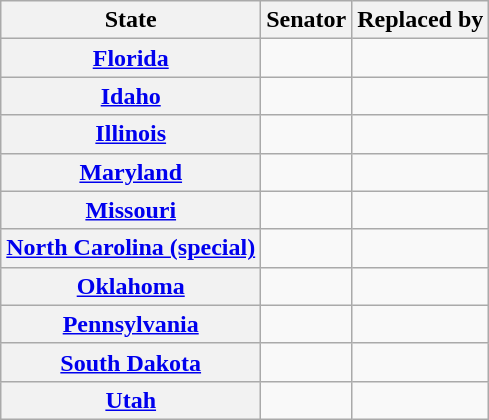<table class="wikitable sortable plainrowheaders">
<tr>
<th scope="col">State</th>
<th scope="col">Senator</th>
<th scope="col">Replaced by</th>
</tr>
<tr>
<th><a href='#'>Florida</a></th>
<td></td>
<td></td>
</tr>
<tr>
<th><a href='#'>Idaho</a></th>
<td></td>
<td></td>
</tr>
<tr>
<th><a href='#'>Illinois</a></th>
<td></td>
<td></td>
</tr>
<tr>
<th><a href='#'>Maryland</a></th>
<td></td>
<td></td>
</tr>
<tr>
<th><a href='#'>Missouri</a></th>
<td></td>
<td></td>
</tr>
<tr>
<th><a href='#'>North Carolina (special)</a></th>
<td></td>
<td></td>
</tr>
<tr>
<th><a href='#'>Oklahoma</a></th>
<td></td>
<td></td>
</tr>
<tr>
<th><a href='#'>Pennsylvania</a></th>
<td></td>
<td></td>
</tr>
<tr>
<th><a href='#'>South Dakota</a></th>
<td></td>
<td></td>
</tr>
<tr>
<th><a href='#'>Utah</a></th>
<td></td>
<td></td>
</tr>
</table>
